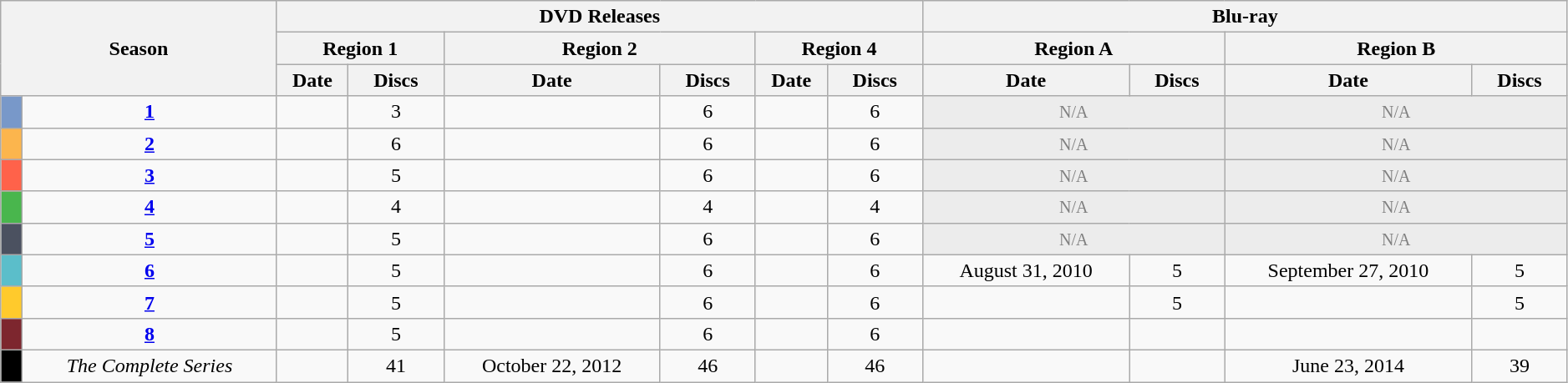<table class="wikitable" style="width: 99%;">
<tr>
<th style="padding:0 8px;" rowspan="3" colspan="2">Season</th>
<th colspan="6">DVD Releases</th>
<th colspan="6">Blu-ray</th>
</tr>
<tr>
<th colspan="2">Region 1</th>
<th colspan="2">Region 2</th>
<th colspan="2">Region 4</th>
<th colspan="2">Region A</th>
<th colspan="2">Region B</th>
</tr>
<tr>
<th>Date</th>
<th style="padding:0 8px;">Discs</th>
<th>Date</th>
<th style="padding:0 8px;">Discs</th>
<th>Date</th>
<th style="padding:0 8px;">Discs</th>
<th>Date</th>
<th style="padding:0 8px;">Discs</th>
<th>Date</th>
<th style="padding:0 8px;">Discs</th>
</tr>
<tr>
<td style="width: 10px" bgcolor="7898C9"></td>
<td align="center"><strong><a href='#'>1</a></strong></td>
<td align="center"></td>
<td align="center">3</td>
<td align="center"></td>
<td align="center">6</td>
<td align="center"></td>
<td align="center">6</td>
<td colspan="2" style="background: #ececec; color: grey; vertical-align: middle; text-align:center;" class="table-na"><small>N/A</small></td>
<td colspan="2" style="background: #ececec; color: grey; vertical-align: middle; text-align:center;" class="table-na"><small>N/A</small></td>
</tr>
<tr>
<td style="width: 10px" bgcolor="FCB54D"></td>
<td align="center"><strong><a href='#'>2</a></strong></td>
<td align="center"></td>
<td align="center">6</td>
<td align="center"></td>
<td align="center">6</td>
<td align="center"></td>
<td align="center">6</td>
<td colspan="2" style="background: #ececec; color: grey; vertical-align: middle; text-align:center;" class="table-na"><small>N/A</small></td>
<td colspan="2" style="background: #ececec; color: grey; vertical-align: middle; text-align:center;" class="table-na"><small>N/A</small></td>
</tr>
<tr>
<td style="width: 10px" bgcolor="FF624A"></td>
<td align="center"><strong><a href='#'>3</a></strong></td>
<td align="center"></td>
<td align="center">5</td>
<td align="center"></td>
<td align="center">6</td>
<td align="center"></td>
<td align="center">6</td>
<td colspan="2" style="background: #ececec; color: grey; vertical-align: middle; text-align:center;" class="table-na"><small>N/A</small></td>
<td colspan="2" style="background: #ececec; color: grey; vertical-align: middle; text-align:center;" class="table-na"><small>N/A</small></td>
</tr>
<tr>
<td style="width: 10px" bgcolor="49B64D"></td>
<td align="center"><strong><a href='#'>4</a></strong></td>
<td align="center"></td>
<td align="center">4</td>
<td align="center"></td>
<td align="center">4</td>
<td align="center"></td>
<td align="center">4</td>
<td colspan="2" style="background: #ececec; color: grey; vertical-align: middle; text-align:center;" class="table-na"><small>N/A</small></td>
<td colspan="2" style="background: #ececec; color: grey; vertical-align: middle; text-align:center;" class="table-na"><small>N/A</small></td>
</tr>
<tr>
<td style="width: 10px" bgcolor="4B5160"></td>
<td align="center"><strong><a href='#'>5</a></strong></td>
<td align="center"></td>
<td align="center">5</td>
<td align="center"></td>
<td align="center">6</td>
<td align="center"></td>
<td align="center">6</td>
<td colspan="2" style="background: #ececec; color: grey; vertical-align: middle; text-align:center;" class="table-na"><small>N/A</small></td>
<td colspan="2" style="background: #ececec; color: grey; vertical-align: middle; text-align:center;" class="table-na"><small>N/A</small></td>
</tr>
<tr>
<td style="width: 10px" bgcolor="5BBECA"></td>
<td align="center"><strong><a href='#'>6</a></strong></td>
<td align="center"></td>
<td align="center">5</td>
<td align="center"></td>
<td align="center">6</td>
<td align="center"></td>
<td align="center">6</td>
<td style="text-align:center;">August 31, 2010</td>
<td style="text-align:center;">5</td>
<td style="text-align:center;">September 27, 2010</td>
<td style="text-align:center;">5</td>
</tr>
<tr>
<td style="width: 10px" bgcolor="FFCA2C"></td>
<td align="center"><strong><a href='#'>7</a></strong></td>
<td align="center"></td>
<td align="center">5</td>
<td align="center"></td>
<td align="center">6</td>
<td align="center"></td>
<td align="center">6</td>
<td style="text-align:center;"></td>
<td style="text-align:center;">5</td>
<td style="text-align:center;"></td>
<td style="text-align:center;">5</td>
</tr>
<tr>
<td style="width: 10px" bgcolor="7D262E"></td>
<td align="center"><strong><a href='#'>8</a></strong></td>
<td align="center"></td>
<td align="center">5</td>
<td align="center"></td>
<td align="center">6</td>
<td align="center"></td>
<td align="center">6</td>
<td style="text-align:center;"></td>
<td style="text-align:center;"></td>
<td style="text-align:center;"></td>
<td style="text-align:center;"></td>
</tr>
<tr>
<td style="width: 10px" bgcolor="000000"></td>
<td align="center"><em>The Complete Series</em></td>
<td align="center"></td>
<td align="center">41</td>
<td align="center">October 22, 2012</td>
<td align="center">46</td>
<td align="center"></td>
<td align="center">46</td>
<td style="text-align:center;"></td>
<td style="text-align:center;"></td>
<td style="text-align:center;">June 23, 2014</td>
<td style="text-align:center;">39</td>
</tr>
</table>
